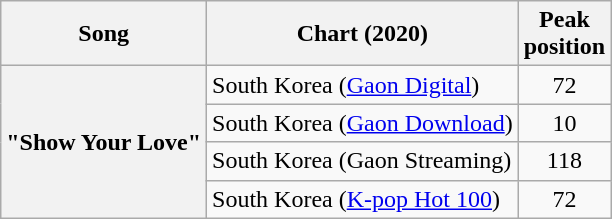<table class="wikitable sortable plainrowheaders" style="text-align:center">
<tr>
<th scope="col">Song</th>
<th scope="col">Chart (2020)</th>
<th scope="col">Peak<br>position</th>
</tr>
<tr>
<th rowspan="4" scope="row">"Show Your Love"</th>
<td style="text-align:left">South Korea (<a href='#'>Gaon Digital</a>)</td>
<td>72</td>
</tr>
<tr>
<td style="text-align:left">South Korea (<a href='#'>Gaon Download</a>)</td>
<td>10</td>
</tr>
<tr>
<td style="text-align:left">South Korea (Gaon Streaming)</td>
<td>118</td>
</tr>
<tr>
<td style="text-align:left">South Korea (<a href='#'>K-pop Hot 100</a>)</td>
<td>72</td>
</tr>
</table>
